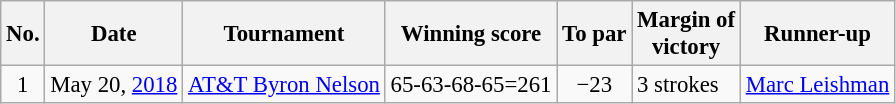<table class="wikitable" style="font-size:95%;">
<tr>
<th>No.</th>
<th>Date</th>
<th>Tournament</th>
<th>Winning score</th>
<th>To par</th>
<th>Margin of<br>victory</th>
<th>Runner-up</th>
</tr>
<tr>
<td align=center>1</td>
<td align=right>May 20, <a href='#'>2018</a></td>
<td><a href='#'>AT&T Byron Nelson</a></td>
<td>65-63-68-65=261</td>
<td align=center>−23</td>
<td>3 strokes</td>
<td> <a href='#'>Marc Leishman</a></td>
</tr>
</table>
